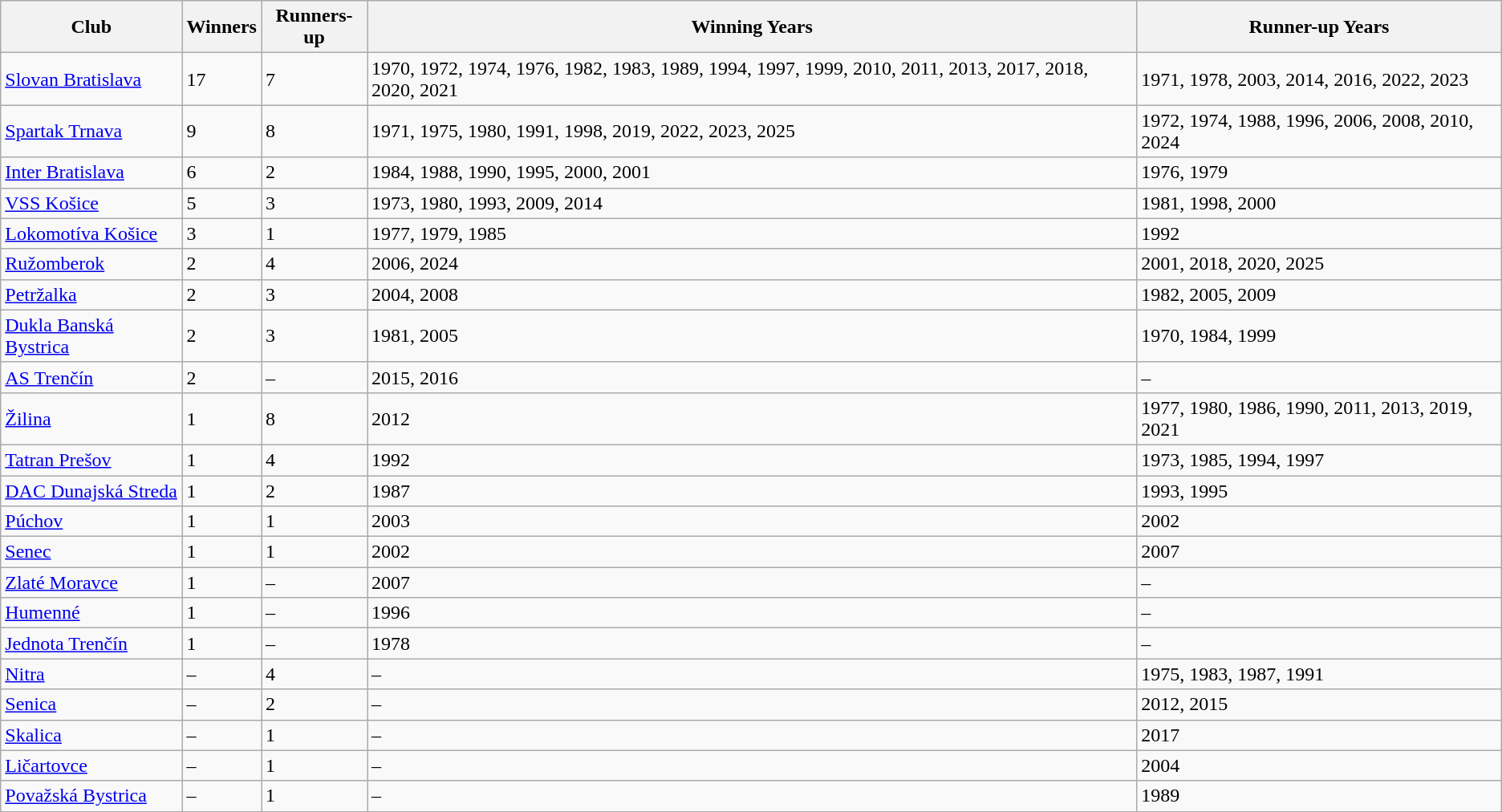<table class="wikitable">
<tr>
<th>Club</th>
<th>Winners</th>
<th>Runners-up</th>
<th>Winning Years</th>
<th>Runner-up Years</th>
</tr>
<tr>
<td><a href='#'>Slovan Bratislava</a></td>
<td>17</td>
<td>7</td>
<td>1970, 1972, 1974, 1976, 1982, 1983, 1989, 1994, 1997, 1999, 2010, 2011, 2013, 2017, 2018, 2020, 2021</td>
<td>1971, 1978, 2003, 2014, 2016, 2022, 2023</td>
</tr>
<tr>
<td><a href='#'>Spartak Trnava</a></td>
<td>9</td>
<td>8</td>
<td>1971, 1975, 1980, 1991, 1998, 2019, 2022, 2023, 2025</td>
<td>1972, 1974, 1988, 1996, 2006, 2008, 2010, 2024</td>
</tr>
<tr>
<td><a href='#'>Inter Bratislava</a></td>
<td>6</td>
<td>2</td>
<td>1984, 1988, 1990, 1995, 2000, 2001</td>
<td>1976, 1979</td>
</tr>
<tr>
<td><a href='#'>VSS Košice</a></td>
<td>5</td>
<td>3</td>
<td>1973, 1980, 1993, 2009, 2014</td>
<td>1981, 1998, 2000</td>
</tr>
<tr>
<td><a href='#'>Lokomotíva Košice</a></td>
<td>3</td>
<td>1</td>
<td>1977, 1979, 1985</td>
<td>1992</td>
</tr>
<tr>
<td><a href='#'>Ružomberok</a></td>
<td>2</td>
<td>4</td>
<td>2006, 2024</td>
<td>2001, 2018, 2020, 2025</td>
</tr>
<tr>
<td><a href='#'>Petržalka</a></td>
<td>2</td>
<td>3</td>
<td>2004, 2008</td>
<td>1982, 2005, 2009</td>
</tr>
<tr>
<td><a href='#'>Dukla Banská Bystrica</a></td>
<td>2</td>
<td>3</td>
<td>1981, 2005</td>
<td>1970, 1984, 1999</td>
</tr>
<tr>
<td><a href='#'>AS Trenčín</a></td>
<td>2</td>
<td>–</td>
<td>2015, 2016</td>
<td>–</td>
</tr>
<tr>
<td><a href='#'>Žilina</a></td>
<td>1</td>
<td>8</td>
<td>2012</td>
<td>1977, 1980, 1986, 1990, 2011, 2013, 2019, 2021</td>
</tr>
<tr>
<td><a href='#'>Tatran Prešov</a></td>
<td>1</td>
<td>4</td>
<td>1992</td>
<td>1973, 1985, 1994, 1997</td>
</tr>
<tr>
<td><a href='#'>DAC Dunajská Streda</a></td>
<td>1</td>
<td>2</td>
<td>1987</td>
<td>1993, 1995</td>
</tr>
<tr>
<td><a href='#'>Púchov</a></td>
<td>1</td>
<td>1</td>
<td>2003</td>
<td>2002</td>
</tr>
<tr>
<td><a href='#'>Senec</a></td>
<td>1</td>
<td>1</td>
<td>2002</td>
<td>2007</td>
</tr>
<tr>
<td><a href='#'>Zlaté Moravce</a></td>
<td>1</td>
<td>–</td>
<td>2007</td>
<td>–</td>
</tr>
<tr>
<td><a href='#'>Humenné</a></td>
<td>1</td>
<td>–</td>
<td>1996</td>
<td>–</td>
</tr>
<tr>
<td><a href='#'>Jednota Trenčín</a></td>
<td>1</td>
<td>–</td>
<td>1978</td>
<td>–</td>
</tr>
<tr>
<td><a href='#'>Nitra</a></td>
<td>–</td>
<td>4</td>
<td>–</td>
<td>1975, 1983, 1987, 1991</td>
</tr>
<tr>
<td><a href='#'>Senica</a></td>
<td>–</td>
<td>2</td>
<td>–</td>
<td>2012, 2015</td>
</tr>
<tr>
<td><a href='#'>Skalica</a></td>
<td>–</td>
<td>1</td>
<td>–</td>
<td>2017</td>
</tr>
<tr>
<td><a href='#'>Ličartovce</a></td>
<td>–</td>
<td>1</td>
<td>–</td>
<td>2004</td>
</tr>
<tr>
<td><a href='#'>Považská Bystrica</a></td>
<td>–</td>
<td>1</td>
<td>–</td>
<td>1989</td>
</tr>
</table>
